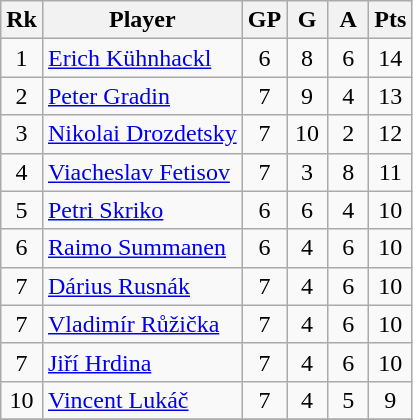<table class="wikitable">
<tr>
<th bgcolor="#efefef" width="20">Rk</th>
<th bgcolor="#efefef">Player</th>
<th bgcolor="#efefef" width="20">GP</th>
<th bgcolor="#efefef" width="20">G</th>
<th bgcolor="#efefef" width="20">A</th>
<th bgcolor="#efefef" width="20">Pts</th>
</tr>
<tr align=center>
<td>1</td>
<td align=left> <a href='#'>Erich Kühnhackl</a></td>
<td>6</td>
<td>8</td>
<td>6</td>
<td>14</td>
</tr>
<tr align=center>
<td>2</td>
<td align=left> <a href='#'>Peter Gradin</a></td>
<td>7</td>
<td>9</td>
<td>4</td>
<td>13</td>
</tr>
<tr align=center>
<td>3</td>
<td align=left> <a href='#'>Nikolai Drozdetsky</a></td>
<td>7</td>
<td>10</td>
<td>2</td>
<td>12</td>
</tr>
<tr align=center>
<td>4</td>
<td align=left> <a href='#'>Viacheslav Fetisov</a></td>
<td>7</td>
<td>3</td>
<td>8</td>
<td>11</td>
</tr>
<tr align=center>
<td>5</td>
<td align=left> <a href='#'>Petri Skriko</a></td>
<td>6</td>
<td>6</td>
<td>4</td>
<td>10</td>
</tr>
<tr align=center>
<td>6</td>
<td align=left> <a href='#'>Raimo Summanen</a></td>
<td>6</td>
<td>4</td>
<td>6</td>
<td>10</td>
</tr>
<tr align=center>
<td>7</td>
<td align=left> <a href='#'>Dárius Rusnák</a></td>
<td>7</td>
<td>4</td>
<td>6</td>
<td>10</td>
</tr>
<tr align=center>
<td>7</td>
<td align=left> <a href='#'>Vladimír Růžička</a></td>
<td>7</td>
<td>4</td>
<td>6</td>
<td>10</td>
</tr>
<tr align=center>
<td>7</td>
<td align=left> <a href='#'>Jiří Hrdina</a></td>
<td>7</td>
<td>4</td>
<td>6</td>
<td>10</td>
</tr>
<tr align=center>
<td>10</td>
<td align=left> <a href='#'>Vincent Lukáč</a></td>
<td>7</td>
<td>4</td>
<td>5</td>
<td>9</td>
</tr>
<tr align=center>
</tr>
</table>
